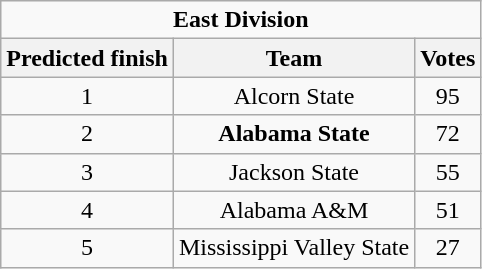<table class="wikitable">
<tr align="center">
<td align="center" Colspan="3"><strong>East Division</strong></td>
</tr>
<tr align="center">
<th>Predicted finish</th>
<th>Team</th>
<th>Votes</th>
</tr>
<tr align="center">
<td>1</td>
<td>Alcorn State</td>
<td>95</td>
</tr>
<tr align="center">
<td>2</td>
<td><strong>Alabama State</strong></td>
<td>72</td>
</tr>
<tr align="center">
<td>3</td>
<td>Jackson State</td>
<td>55</td>
</tr>
<tr align="center">
<td>4</td>
<td>Alabama A&M</td>
<td>51</td>
</tr>
<tr align="center">
<td>5</td>
<td>Mississippi Valley State</td>
<td>27</td>
</tr>
</table>
